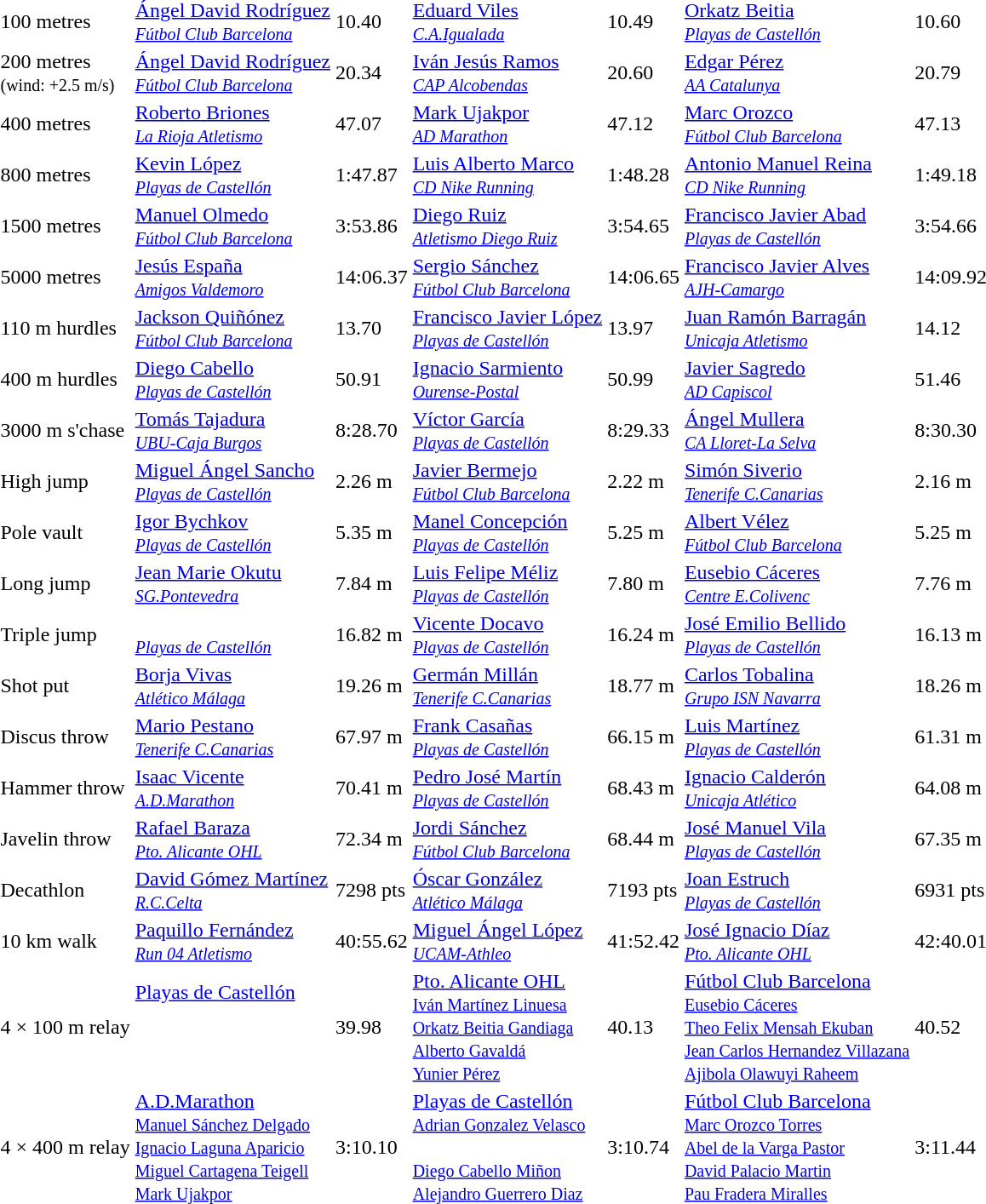<table>
<tr>
<td>100 metres</td>
<td><a href='#'>Ángel David Rodríguez</a><br><small><em><a href='#'>Fútbol Club Barcelona</a></em></small></td>
<td>10.40</td>
<td><a href='#'>Eduard Viles</a><br><small><em><a href='#'>C.A.Igualada</a></em></small></td>
<td>10.49</td>
<td><a href='#'>Orkatz Beitia</a><br><small><em><a href='#'>Playas de Castellón</a></em></small></td>
<td>10.60</td>
</tr>
<tr>
<td>200 metres<br><small>(wind: +2.5 m/s)</small></td>
<td><a href='#'>Ángel David Rodríguez</a><br><small><em><a href='#'>Fútbol Club Barcelona</a></em></small></td>
<td>20.34 </td>
<td><a href='#'>Iván Jesús Ramos</a><br><small><em><a href='#'>CAP Alcobendas</a></em></small></td>
<td>20.60 </td>
<td><a href='#'>Edgar Pérez</a><br><small><em><a href='#'>AA Catalunya</a></em></small></td>
<td>20.79 </td>
</tr>
<tr>
<td>400 metres</td>
<td><a href='#'>Roberto Briones</a><br><small><em><a href='#'>La Rioja Atletismo</a></em></small></td>
<td>47.07</td>
<td><a href='#'>Mark Ujakpor</a><br><small><em><a href='#'>AD Marathon</a></em></small></td>
<td>47.12</td>
<td><a href='#'>Marc Orozco</a><br><small><em><a href='#'>Fútbol Club Barcelona</a></em></small></td>
<td>47.13</td>
</tr>
<tr>
<td>800 metres</td>
<td><a href='#'>Kevin López</a><br><small><em><a href='#'>Playas de Castellón</a></em></small></td>
<td>1:47.87</td>
<td><a href='#'>Luis Alberto Marco</a><br><small><em><a href='#'>CD Nike Running</a></em></small></td>
<td>1:48.28</td>
<td><a href='#'>Antonio Manuel Reina</a><br><small><em><a href='#'>CD Nike Running</a></em></small></td>
<td>1:49.18</td>
</tr>
<tr>
<td>1500 metres</td>
<td><a href='#'>Manuel Olmedo</a><br><small><em><a href='#'>Fútbol Club Barcelona</a></em></small></td>
<td>3:53.86</td>
<td><a href='#'>Diego Ruiz</a><br><small><em><a href='#'>Atletismo Diego Ruiz</a></em></small></td>
<td>3:54.65</td>
<td><a href='#'>Francisco Javier Abad</a><br><small><em><a href='#'>Playas de Castellón</a></em></small></td>
<td>3:54.66</td>
</tr>
<tr>
<td>5000 metres</td>
<td><a href='#'>Jesús España</a><br><small><em><a href='#'>Amigos Valdemoro</a></em></small></td>
<td>14:06.37</td>
<td><a href='#'>Sergio Sánchez</a><br><small><em><a href='#'>Fútbol Club Barcelona</a></em></small></td>
<td>14:06.65</td>
<td><a href='#'>Francisco Javier Alves</a><br><small><em><a href='#'>AJH-Camargo</a></em></small></td>
<td>14:09.92</td>
</tr>
<tr>
<td>110 m hurdles</td>
<td><a href='#'>Jackson Quiñónez</a><br><small><em><a href='#'>Fútbol Club Barcelona</a></em></small></td>
<td>13.70</td>
<td><a href='#'>Francisco Javier López</a><br><small><em><a href='#'>Playas de Castellón</a></em></small></td>
<td>13.97</td>
<td><a href='#'>Juan Ramón Barragán</a><br><small><em><a href='#'>Unicaja Atletismo</a></em></small></td>
<td>14.12</td>
</tr>
<tr>
<td>400 m hurdles</td>
<td><a href='#'>Diego Cabello</a><br><small><em><a href='#'>Playas de Castellón</a></em></small></td>
<td>50.91</td>
<td><a href='#'>Ignacio Sarmiento</a><br><small><em><a href='#'>Ourense-Postal</a></em></small></td>
<td>50.99</td>
<td><a href='#'>Javier Sagredo</a><br><small><em><a href='#'>AD Capiscol</a></em></small></td>
<td>51.46</td>
</tr>
<tr>
<td>3000 m s'chase</td>
<td><a href='#'>Tomás Tajadura</a><br><small><em><a href='#'>UBU-Caja Burgos</a></em></small></td>
<td>8:28.70</td>
<td><a href='#'>Víctor García</a><br><small><em><a href='#'>Playas de Castellón</a></em></small></td>
<td>8:29.33</td>
<td><a href='#'>Ángel Mullera</a><br><small><em><a href='#'>CA Lloret-La Selva</a></em></small></td>
<td>8:30.30</td>
</tr>
<tr>
<td>High jump</td>
<td><a href='#'>Miguel Ángel Sancho</a><br><small><em><a href='#'>Playas de Castellón</a></em></small></td>
<td>2.26 m</td>
<td><a href='#'>Javier Bermejo</a><br><small><em><a href='#'>Fútbol Club Barcelona</a></em></small></td>
<td>2.22 m</td>
<td><a href='#'>Simón Siverio</a><br><small><em><a href='#'>Tenerife C.Canarias</a></em></small></td>
<td>2.16 m</td>
</tr>
<tr>
<td>Pole vault</td>
<td><a href='#'>Igor Bychkov</a><br><small><em><a href='#'>Playas de Castellón</a></em></small></td>
<td>5.35 m</td>
<td><a href='#'>Manel Concepción</a><br><small><em><a href='#'>Playas de Castellón</a></em></small></td>
<td>5.25 m</td>
<td><a href='#'>Albert Vélez</a><br><small><em><a href='#'>Fútbol Club Barcelona</a></em></small></td>
<td>5.25 m</td>
</tr>
<tr>
<td>Long jump</td>
<td><a href='#'>Jean Marie Okutu</a><br><small><em><a href='#'>SG.Pontevedra</a></em></small></td>
<td>7.84 m</td>
<td><a href='#'>Luis Felipe Méliz</a><br><small><em><a href='#'>Playas de Castellón</a></em></small></td>
<td>7.80 m</td>
<td><a href='#'>Eusebio Cáceres</a><br><small><em><a href='#'>Centre E.Colivenc</a></em></small></td>
<td>7.76 m</td>
</tr>
<tr>
<td>Triple jump</td>
<td><br><small><em><a href='#'>Playas de Castellón</a></em></small></td>
<td>16.82 m</td>
<td><a href='#'>Vicente Docavo</a><br><small><em><a href='#'>Playas de Castellón</a></em></small></td>
<td>16.24 m</td>
<td><a href='#'>José Emilio Bellido</a><br><small><em><a href='#'>Playas de Castellón</a></em></small></td>
<td>16.13 m</td>
</tr>
<tr>
<td>Shot put</td>
<td><a href='#'>Borja Vivas</a><br><small><em><a href='#'>Atlético Málaga</a></em></small></td>
<td>19.26 m</td>
<td><a href='#'>Germán Millán</a><br><small><em><a href='#'>Tenerife C.Canarias</a></em></small></td>
<td>18.77 m</td>
<td><a href='#'>Carlos Tobalina</a><br><small><em><a href='#'>Grupo ISN Navarra</a></em></small></td>
<td>18.26 m</td>
</tr>
<tr>
<td>Discus throw</td>
<td><a href='#'>Mario Pestano</a><br><small><em><a href='#'>Tenerife C.Canarias</a></em></small></td>
<td>67.97 m</td>
<td><a href='#'>Frank Casañas</a><br><small><em><a href='#'>Playas de Castellón</a></em></small></td>
<td>66.15 m</td>
<td><a href='#'>Luis Martínez</a><br><small><em><a href='#'>Playas de Castellón</a></em></small></td>
<td>61.31 m</td>
</tr>
<tr>
<td>Hammer throw</td>
<td><a href='#'>Isaac Vicente</a><br><small><em><a href='#'>A.D.Marathon</a></em></small></td>
<td>70.41 m</td>
<td><a href='#'>Pedro José Martín</a><br><small><em><a href='#'>Playas de Castellón</a></em></small></td>
<td>68.43 m</td>
<td><a href='#'>Ignacio Calderón</a><br><small><em><a href='#'>Unicaja Atlético</a></em></small></td>
<td>64.08 m</td>
</tr>
<tr>
<td>Javelin throw</td>
<td><a href='#'>Rafael Baraza</a><br><small><em><a href='#'>Pto. Alicante OHL</a></em></small></td>
<td>72.34 m</td>
<td><a href='#'>Jordi Sánchez</a><br><small><em><a href='#'>Fútbol Club Barcelona</a></em></small></td>
<td>68.44 m</td>
<td><a href='#'>José Manuel Vila</a><br><small><em><a href='#'>Playas de Castellón</a></em></small></td>
<td>67.35 m</td>
</tr>
<tr>
<td>Decathlon</td>
<td><a href='#'>David Gómez Martínez</a><br><small><em><a href='#'>R.C.Celta</a></em></small></td>
<td>7298 pts</td>
<td><a href='#'>Óscar González</a><br><small><em><a href='#'>Atlético Málaga</a></em></small></td>
<td>7193 pts</td>
<td><a href='#'>Joan Estruch</a><br><small><em><a href='#'>Playas de Castellón</a></em></small></td>
<td>6931 pts</td>
</tr>
<tr>
<td>10 km walk</td>
<td><a href='#'>Paquillo Fernández</a><br><small><em><a href='#'>Run 04 Atletismo</a></em></small></td>
<td>40:55.62</td>
<td><a href='#'>Miguel Ángel López</a><br><small><em><a href='#'>UCAM-Athleo</a></em></small></td>
<td>41:52.42</td>
<td><a href='#'>José Ignacio Díaz</a><br><small><em><a href='#'>Pto. Alicante OHL</a></em></small></td>
<td>42:40.01</td>
</tr>
<tr>
<td>4 × 100 m relay</td>
<td><a href='#'>Playas de Castellón</a><br><small><br><br><br></small></td>
<td>39.98</td>
<td><a href='#'>Pto. Alicante OHL</a><br><small><a href='#'>Iván Martínez Linuesa</a><br><a href='#'>Orkatz Beitia Gandiaga</a><br><a href='#'>Alberto Gavaldá</a><br><a href='#'>Yunier Pérez</a></small></td>
<td>40.13</td>
<td><a href='#'>Fútbol Club Barcelona</a><br><small><a href='#'>Eusebio Cáceres</a><br><a href='#'>Theo Felix Mensah Ekuban</a><br><a href='#'>Jean Carlos Hernandez Villazana</a><br><a href='#'>Ajibola Olawuyi Raheem</a></small></td>
<td>40.52</td>
</tr>
<tr>
<td>4 × 400 m relay</td>
<td><a href='#'>A.D.Marathon</a><br><small><a href='#'>Manuel Sánchez Delgado</a><br><a href='#'>Ignacio Laguna Aparicio</a><br><a href='#'>Miguel Cartagena Teigell</a><br><a href='#'>Mark Ujakpor</a></small></td>
<td>3:10.10</td>
<td><a href='#'>Playas de Castellón</a><br><small><a href='#'>Adrian Gonzalez Velasco</a><br><br><a href='#'>Diego Cabello Miñon</a><br><a href='#'>Alejandro Guerrero Diaz</a></small></td>
<td>3:10.74</td>
<td><a href='#'>Fútbol Club Barcelona</a><br><small><a href='#'>Marc Orozco Torres</a><br><a href='#'>Abel de la Varga Pastor</a><br><a href='#'>David Palacio Martin</a><br><a href='#'>Pau Fradera Miralles</a></small></td>
<td>3:11.44</td>
</tr>
</table>
